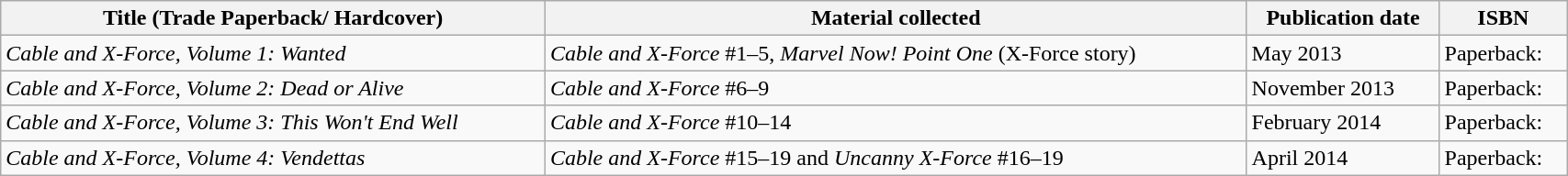<table class="wikitable" style="width:90%;">
<tr>
<th>Title (Trade Paperback/ Hardcover)</th>
<th>Material collected</th>
<th>Publication date</th>
<th>ISBN</th>
</tr>
<tr>
<td><em>Cable and X-Force, Volume 1: Wanted</em></td>
<td><em>Cable and X-Force</em> #1–5, <em>Marvel Now! Point One</em> (X-Force story)</td>
<td>May 2013</td>
<td>Paperback: </td>
</tr>
<tr>
<td><em>Cable and X-Force, Volume 2: Dead or Alive</em></td>
<td><em>Cable and X-Force</em> #6–9</td>
<td>November 2013</td>
<td>Paperback: </td>
</tr>
<tr>
<td><em>Cable and X-Force, Volume 3: This Won't End Well</em></td>
<td><em>Cable and X-Force</em> #10–14</td>
<td>February 2014</td>
<td>Paperback: </td>
</tr>
<tr>
<td><em>Cable and X-Force, Volume 4: Vendettas</em></td>
<td><em>Cable and X-Force</em> #15–19 and  <em>Uncanny X-Force</em> #16–19</td>
<td>April 2014</td>
<td>Paperback: </td>
</tr>
</table>
